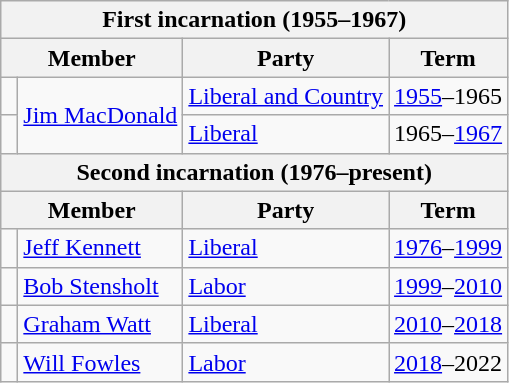<table class="wikitable">
<tr>
<th colspan="4">First incarnation (1955–1967)</th>
</tr>
<tr>
<th colspan="2">Member</th>
<th>Party</th>
<th>Term</th>
</tr>
<tr>
<td> </td>
<td rowspan="2"><a href='#'>Jim MacDonald</a></td>
<td><a href='#'>Liberal and Country</a></td>
<td><a href='#'>1955</a>–1965</td>
</tr>
<tr>
<td> </td>
<td><a href='#'>Liberal</a></td>
<td>1965–<a href='#'>1967</a></td>
</tr>
<tr>
<th colspan="4">Second incarnation (1976–present)</th>
</tr>
<tr>
<th colspan="2">Member</th>
<th>Party</th>
<th>Term</th>
</tr>
<tr>
<td> </td>
<td><a href='#'>Jeff Kennett</a></td>
<td><a href='#'>Liberal</a></td>
<td><a href='#'>1976</a>–<a href='#'>1999</a></td>
</tr>
<tr>
<td> </td>
<td><a href='#'>Bob Stensholt</a></td>
<td><a href='#'>Labor</a></td>
<td><a href='#'>1999</a>–<a href='#'>2010</a></td>
</tr>
<tr>
<td> </td>
<td><a href='#'>Graham Watt</a></td>
<td><a href='#'>Liberal</a></td>
<td><a href='#'>2010</a>–<a href='#'>2018</a></td>
</tr>
<tr>
<td> </td>
<td><a href='#'>Will Fowles</a></td>
<td><a href='#'>Labor</a></td>
<td><a href='#'>2018</a>–2022</td>
</tr>
</table>
